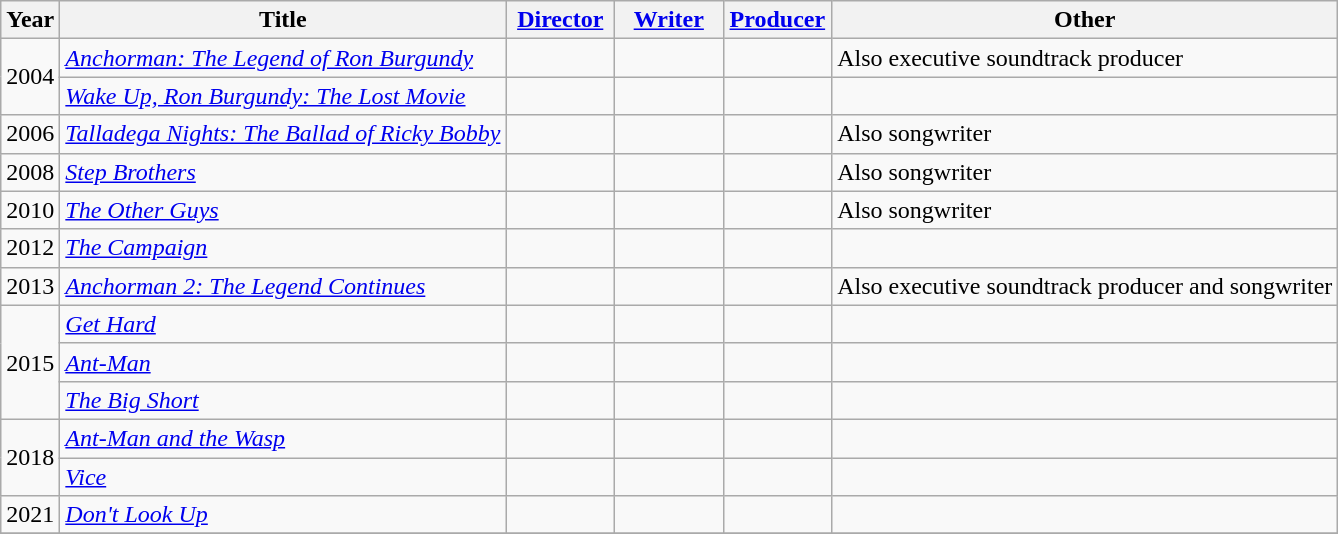<table class="wikitable">
<tr>
<th>Year</th>
<th>Title</th>
<th width="65"><a href='#'>Director</a></th>
<th width="65"><a href='#'>Writer</a></th>
<th width="65"><a href='#'>Producer</a></th>
<th>Other</th>
</tr>
<tr>
<td rowspan="2">2004</td>
<td><em><a href='#'>Anchorman: The Legend of Ron Burgundy</a></em></td>
<td></td>
<td></td>
<td></td>
<td>Also executive soundtrack producer</td>
</tr>
<tr>
<td><em><a href='#'>Wake Up, Ron Burgundy: The Lost Movie</a></em></td>
<td></td>
<td></td>
<td></td>
<td></td>
</tr>
<tr>
<td>2006</td>
<td><em><a href='#'>Talladega Nights: The Ballad of Ricky Bobby</a></em></td>
<td></td>
<td></td>
<td></td>
<td>Also songwriter</td>
</tr>
<tr>
<td>2008</td>
<td><em><a href='#'>Step Brothers</a></em></td>
<td></td>
<td></td>
<td></td>
<td>Also songwriter</td>
</tr>
<tr>
<td>2010</td>
<td><em><a href='#'>The Other Guys</a></em></td>
<td></td>
<td></td>
<td></td>
<td>Also songwriter</td>
</tr>
<tr>
<td>2012</td>
<td><em><a href='#'>The Campaign</a></em></td>
<td></td>
<td></td>
<td></td>
<td></td>
</tr>
<tr>
<td>2013</td>
<td><em><a href='#'>Anchorman 2: The Legend Continues</a></em></td>
<td></td>
<td></td>
<td></td>
<td>Also executive soundtrack producer and songwriter</td>
</tr>
<tr>
<td rowspan="3">2015</td>
<td><em><a href='#'>Get Hard</a></em></td>
<td></td>
<td></td>
<td></td>
<td></td>
</tr>
<tr>
<td><em><a href='#'>Ant-Man</a></em></td>
<td></td>
<td></td>
<td></td>
<td></td>
</tr>
<tr>
<td><em><a href='#'>The Big Short</a></em></td>
<td></td>
<td></td>
<td></td>
<td></td>
</tr>
<tr>
<td rowspan="2">2018</td>
<td><em><a href='#'>Ant-Man and the Wasp</a></em></td>
<td></td>
<td></td>
<td></td>
<td></td>
</tr>
<tr>
<td><em><a href='#'>Vice</a></em></td>
<td></td>
<td></td>
<td></td>
<td></td>
</tr>
<tr>
<td>2021</td>
<td><em><a href='#'>Don't Look Up</a></em></td>
<td></td>
<td></td>
<td></td>
<td></td>
</tr>
<tr>
</tr>
</table>
